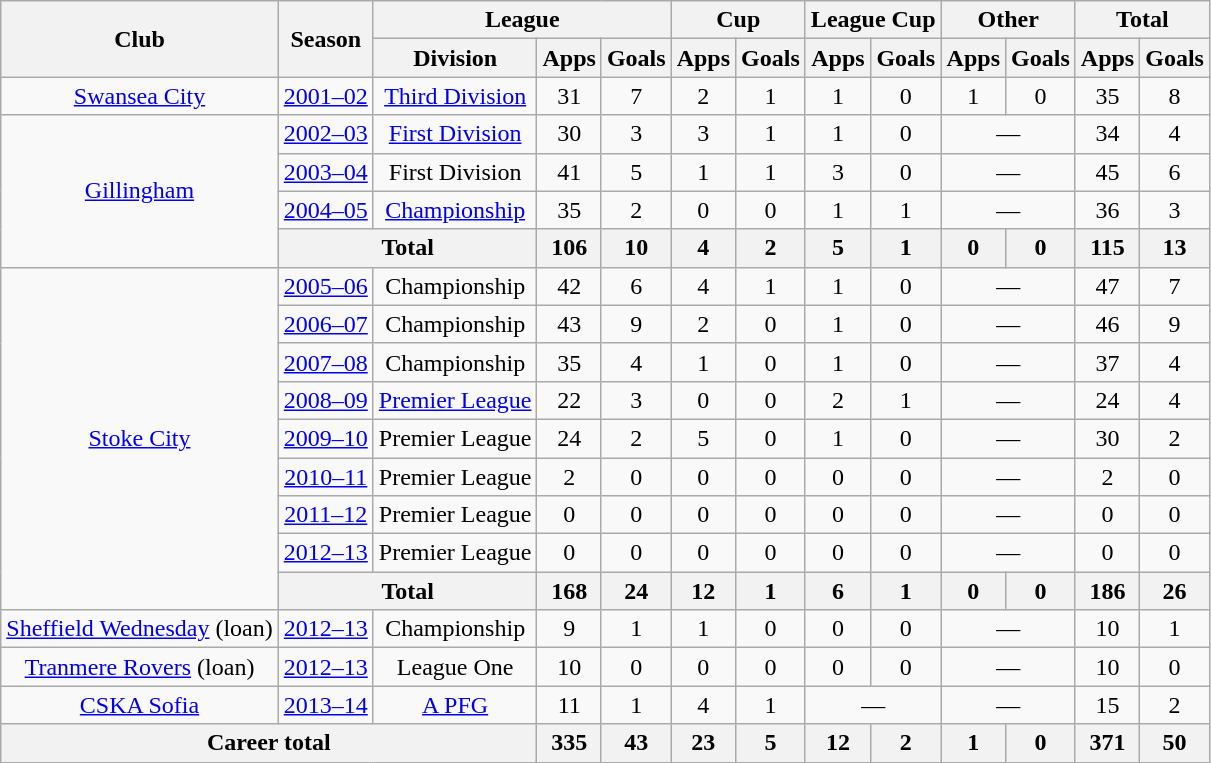<table class="wikitable" style="text-align:center">
<tr>
<th rowspan="2">Club</th>
<th rowspan="2">Season</th>
<th colspan="3">League</th>
<th colspan="2">Cup</th>
<th colspan="2">League Cup</th>
<th colspan="2">Other</th>
<th colspan="2">Total</th>
</tr>
<tr>
<th>Division</th>
<th>Apps</th>
<th>Goals</th>
<th>Apps</th>
<th>Goals</th>
<th>Apps</th>
<th>Goals</th>
<th>Apps</th>
<th>Goals</th>
<th>Apps</th>
<th>Goals</th>
</tr>
<tr>
<td><a href='#'>Swansea City</a></td>
<td><a href='#'>2001–02</a></td>
<td><a href='#'>Third Division</a></td>
<td>31</td>
<td>7</td>
<td>2</td>
<td>1</td>
<td>1</td>
<td>0</td>
<td>1</td>
<td>0</td>
<td>35</td>
<td>8</td>
</tr>
<tr>
<td rowspan="4"><a href='#'>Gillingham</a></td>
<td><a href='#'>2002–03</a></td>
<td><a href='#'>First Division</a></td>
<td>30</td>
<td>3</td>
<td>3</td>
<td>1</td>
<td>1</td>
<td>0</td>
<td colspan="2">—</td>
<td>34</td>
<td>4</td>
</tr>
<tr>
<td><a href='#'>2003–04</a></td>
<td>First Division</td>
<td>41</td>
<td>5</td>
<td>1</td>
<td>1</td>
<td>3</td>
<td>0</td>
<td colspan="2">—</td>
<td>45</td>
<td>6</td>
</tr>
<tr>
<td><a href='#'>2004–05</a></td>
<td><a href='#'>Championship</a></td>
<td>35</td>
<td>2</td>
<td>0</td>
<td>0</td>
<td>1</td>
<td>1</td>
<td colspan="2">—</td>
<td>36</td>
<td>3</td>
</tr>
<tr>
<th colspan="2">Total</th>
<th>106</th>
<th>10</th>
<th>4</th>
<th>2</th>
<th>5</th>
<th>1</th>
<th>0</th>
<th>0</th>
<th>115</th>
<th>13</th>
</tr>
<tr>
<td rowspan="9"><a href='#'>Stoke City</a></td>
<td><a href='#'>2005–06</a></td>
<td>Championship</td>
<td>42</td>
<td>6</td>
<td>4</td>
<td>1</td>
<td>1</td>
<td>0</td>
<td colspan="2">—</td>
<td>47</td>
<td>7</td>
</tr>
<tr>
<td><a href='#'>2006–07</a></td>
<td>Championship</td>
<td>43</td>
<td>9</td>
<td>2</td>
<td>0</td>
<td>1</td>
<td>0</td>
<td colspan="2">—</td>
<td>46</td>
<td>9</td>
</tr>
<tr>
<td><a href='#'>2007–08</a></td>
<td>Championship</td>
<td>35</td>
<td>4</td>
<td>1</td>
<td>0</td>
<td>1</td>
<td>0</td>
<td colspan="2">—</td>
<td>37</td>
<td>4</td>
</tr>
<tr>
<td><a href='#'>2008–09</a></td>
<td><a href='#'>Premier League</a></td>
<td>22</td>
<td>3</td>
<td>0</td>
<td>0</td>
<td>2</td>
<td>1</td>
<td colspan="2">—</td>
<td>24</td>
<td>4</td>
</tr>
<tr>
<td><a href='#'>2009–10</a></td>
<td>Premier League</td>
<td>24</td>
<td>2</td>
<td>5</td>
<td>0</td>
<td>1</td>
<td>0</td>
<td colspan="2">—</td>
<td>30</td>
<td>2</td>
</tr>
<tr>
<td><a href='#'>2010–11</a></td>
<td>Premier League</td>
<td>2</td>
<td>0</td>
<td>0</td>
<td>0</td>
<td>0</td>
<td>0</td>
<td colspan="2">—</td>
<td>2</td>
<td>0</td>
</tr>
<tr>
<td><a href='#'>2011–12</a></td>
<td>Premier League</td>
<td>0</td>
<td>0</td>
<td>0</td>
<td>0</td>
<td>0</td>
<td>0</td>
<td colspan="2">—</td>
<td>0</td>
<td>0</td>
</tr>
<tr>
<td><a href='#'>2012–13</a></td>
<td>Premier League</td>
<td>0</td>
<td>0</td>
<td>0</td>
<td>0</td>
<td>0</td>
<td>0</td>
<td colspan="2">—</td>
<td>0</td>
<td>0</td>
</tr>
<tr>
<th colspan="2">Total</th>
<th>168</th>
<th>24</th>
<th>12</th>
<th>1</th>
<th>6</th>
<th>1</th>
<th>0</th>
<th>0</th>
<th>186</th>
<th>26</th>
</tr>
<tr>
<td><a href='#'>Sheffield Wednesday</a> (loan)</td>
<td><a href='#'>2012–13</a></td>
<td>Championship</td>
<td>9</td>
<td>1</td>
<td>1</td>
<td>0</td>
<td>0</td>
<td>0</td>
<td colspan="2">—</td>
<td>10</td>
<td>1</td>
</tr>
<tr>
<td><a href='#'>Tranmere Rovers</a> (loan)</td>
<td><a href='#'>2012–13</a></td>
<td>League One</td>
<td>10</td>
<td>0</td>
<td>0</td>
<td>0</td>
<td>0</td>
<td>0</td>
<td colspan="2">—</td>
<td>10</td>
<td>0</td>
</tr>
<tr>
<td><a href='#'>CSKA Sofia</a></td>
<td><a href='#'>2013–14</a></td>
<td><a href='#'>A PFG</a></td>
<td>11</td>
<td>1</td>
<td>4</td>
<td>1</td>
<td colspan="2">—</td>
<td colspan="2">—</td>
<td>15</td>
<td>2</td>
</tr>
<tr>
<th colspan="3">Career total</th>
<th>335</th>
<th>43</th>
<th>23</th>
<th>5</th>
<th>12</th>
<th>2</th>
<th>1</th>
<th>0</th>
<th>371</th>
<th>50</th>
</tr>
</table>
